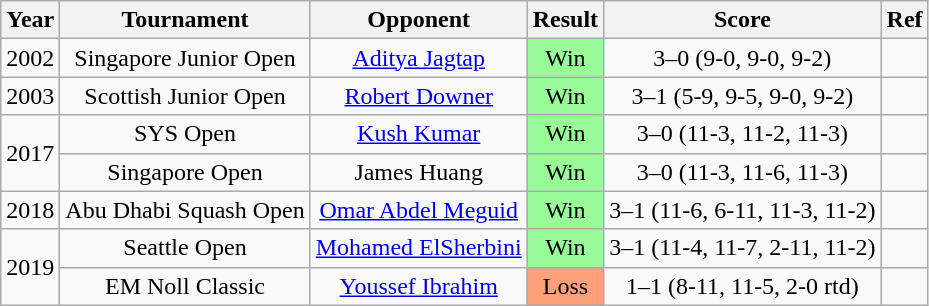<table class="wikitable" style="text-align:center;">
<tr>
<th>Year</th>
<th>Tournament</th>
<th>Opponent</th>
<th>Result</th>
<th>Score</th>
<th>Ref</th>
</tr>
<tr>
<td>2002</td>
<td>Singapore Junior Open</td>
<td> <a href='#'>Aditya Jagtap</a></td>
<td bgcolor="99FB98">Win</td>
<td>3–0 (9-0, 9-0, 9-2)</td>
<td></td>
</tr>
<tr>
<td>2003</td>
<td>Scottish Junior Open</td>
<td> <a href='#'>Robert Downer</a></td>
<td bgcolor="99FB98">Win</td>
<td>3–1 (5-9, 9-5, 9-0, 9-2)</td>
<td></td>
</tr>
<tr>
<td rowspan=2>2017</td>
<td>SYS Open</td>
<td> <a href='#'>Kush Kumar</a></td>
<td bgcolor="99FB98">Win</td>
<td>3–0 (11-3, 11-2, 11-3)</td>
<td></td>
</tr>
<tr>
<td>Singapore Open</td>
<td> James Huang</td>
<td bgcolor="99FB98">Win</td>
<td>3–0 (11-3, 11-6, 11-3)</td>
<td></td>
</tr>
<tr>
<td>2018</td>
<td>Abu Dhabi Squash Open</td>
<td> <a href='#'>Omar Abdel Meguid</a></td>
<td bgcolor="99FB98">Win</td>
<td>3–1 (11-6, 6-11, 11-3, 11-2)</td>
<td></td>
</tr>
<tr>
<td rowspan=2>2019</td>
<td>Seattle Open</td>
<td> <a href='#'>Mohamed ElSherbini</a></td>
<td bgcolor="99FB98">Win</td>
<td>3–1 (11-4, 11-7, 2-11, 11-2)</td>
<td></td>
</tr>
<tr>
<td>EM Noll Classic</td>
<td> <a href='#'>Youssef Ibrahim</a></td>
<td bgcolor="ffa07a">Loss</td>
<td>1–1 (8-11, 11-5, 2-0 rtd)</td>
<td></td>
</tr>
</table>
